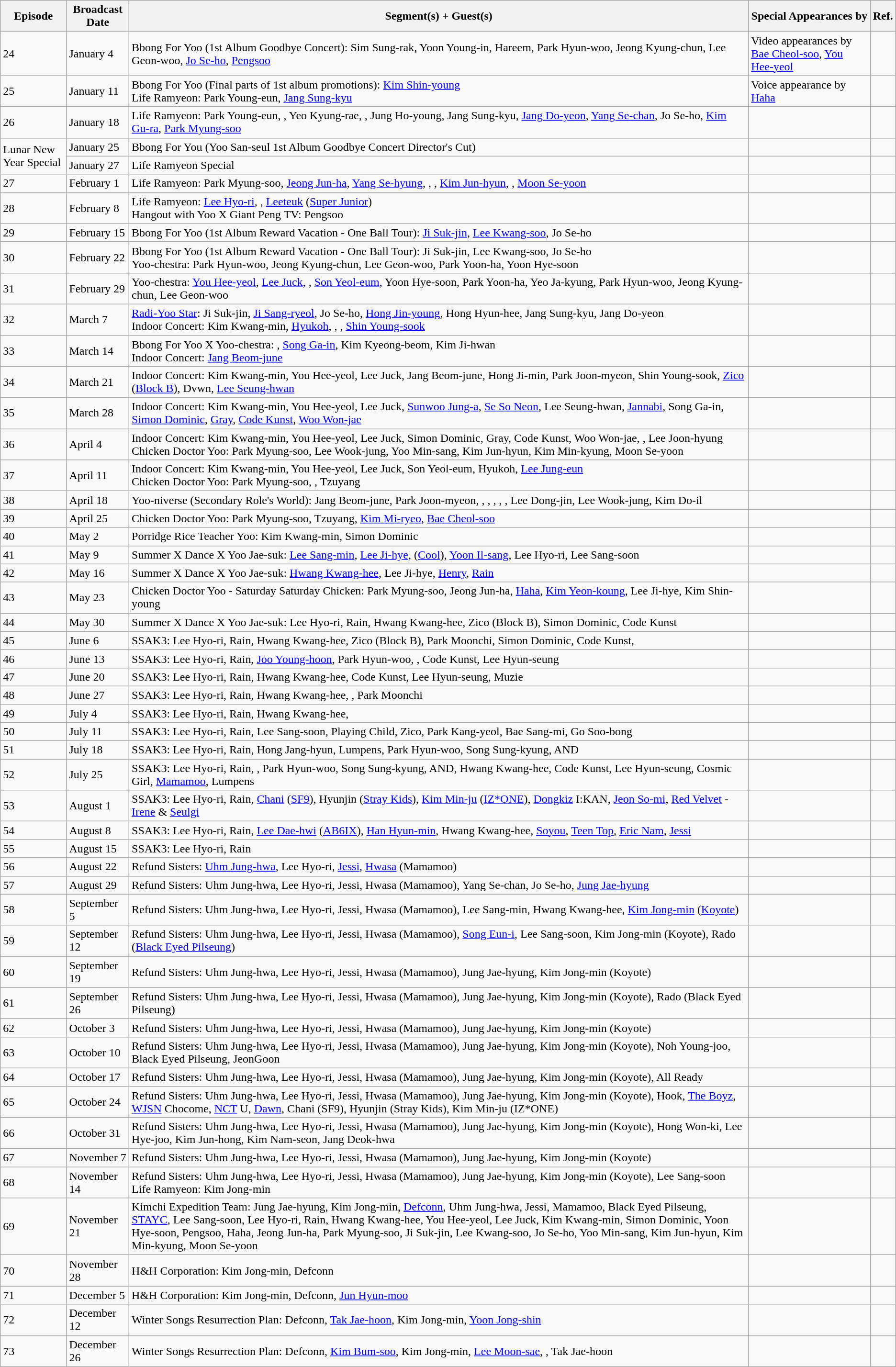<table class="wikitable">
<tr>
<th>Episode</th>
<th>Broadcast Date</th>
<th>Segment(s) + Guest(s)</th>
<th>Special Appearances by</th>
<th>Ref.</th>
</tr>
<tr>
<td>24</td>
<td>January 4</td>
<td>Bbong For Yoo (1st Album Goodbye Concert): Sim Sung-rak, Yoon Young-in, Hareem, Park Hyun-woo, Jeong Kyung-chun, Lee Geon-woo, <a href='#'>Jo Se-ho</a>, <a href='#'>Pengsoo</a></td>
<td>Video appearances by <a href='#'>Bae Cheol-soo</a>, <a href='#'>You Hee-yeol</a></td>
<td></td>
</tr>
<tr>
<td>25</td>
<td>January 11</td>
<td>Bbong For Yoo (Final parts of 1st album promotions): <a href='#'>Kim Shin-young</a><br>Life Ramyeon: Park Young-eun, <a href='#'>Jang Sung-kyu</a></td>
<td>Voice appearance by <a href='#'>Haha</a></td>
<td></td>
</tr>
<tr>
<td>26</td>
<td>January 18</td>
<td>Life Ramyeon: Park Young-eun, , Yeo Kyung-rae, , Jung Ho-young, Jang Sung-kyu, <a href='#'>Jang Do-yeon</a>, <a href='#'>Yang Se-chan</a>, Jo Se-ho, <a href='#'>Kim Gu-ra</a>, <a href='#'>Park Myung-soo</a></td>
<td></td>
<td></td>
</tr>
<tr>
<td rowspan=2>Lunar New Year Special</td>
<td>January 25</td>
<td>Bbong For You (Yoo San-seul 1st Album Goodbye Concert Director's Cut)</td>
<td></td>
<td></td>
</tr>
<tr>
<td>January 27</td>
<td>Life Ramyeon Special</td>
<td></td>
<td></td>
</tr>
<tr>
<td>27</td>
<td>February 1</td>
<td>Life Ramyeon: Park Myung-soo, <a href='#'>Jeong Jun-ha</a>, <a href='#'>Yang Se-hyung</a>, , , <a href='#'>Kim Jun-hyun</a>, , <a href='#'>Moon Se-yoon</a></td>
<td></td>
<td></td>
</tr>
<tr>
<td>28</td>
<td>February 8</td>
<td>Life Ramyeon: <a href='#'>Lee Hyo-ri</a>, , <a href='#'>Leeteuk</a> (<a href='#'>Super Junior</a>)<br>Hangout with Yoo X Giant Peng TV: Pengsoo</td>
<td></td>
<td></td>
</tr>
<tr>
<td>29</td>
<td>February 15</td>
<td>Bbong For Yoo (1st Album Reward Vacation - One Ball Tour): <a href='#'>Ji Suk-jin</a>, <a href='#'>Lee Kwang-soo</a>, Jo Se-ho</td>
<td></td>
<td></td>
</tr>
<tr>
<td>30</td>
<td>February 22</td>
<td>Bbong For Yoo (1st Album Reward Vacation - One Ball Tour): Ji Suk-jin, Lee Kwang-soo, Jo Se-ho<br>Yoo-chestra: Park Hyun-woo, Jeong Kyung-chun, Lee Geon-woo, Park Yoon-ha, Yoon Hye-soon</td>
<td></td>
<td></td>
</tr>
<tr>
<td>31</td>
<td>February 29</td>
<td>Yoo-chestra: <a href='#'>You Hee-yeol</a>, <a href='#'>Lee Juck</a>, , <a href='#'>Son Yeol-eum</a>, Yoon Hye-soon, Park Yoon-ha, Yeo Ja-kyung, Park Hyun-woo, Jeong Kyung-chun, Lee Geon-woo</td>
<td></td>
<td></td>
</tr>
<tr>
<td>32</td>
<td>March 7</td>
<td><a href='#'>Radi-Yoo Star</a>: Ji Suk-jin, <a href='#'>Ji Sang-ryeol</a>, Jo Se-ho, <a href='#'>Hong Jin-young</a>, Hong Hyun-hee, Jang Sung-kyu, Jang Do-yeon<br>Indoor Concert: Kim Kwang-min, <a href='#'>Hyukoh</a>, , , <a href='#'>Shin Young-sook</a></td>
<td></td>
<td></td>
</tr>
<tr>
<td>33</td>
<td>March 14</td>
<td>Bbong For Yoo X Yoo-chestra: , <a href='#'>Song Ga-in</a>, Kim Kyeong-beom, Kim Ji-hwan<br>Indoor Concert: <a href='#'>Jang Beom-june</a></td>
<td></td>
<td></td>
</tr>
<tr>
<td>34</td>
<td>March 21</td>
<td>Indoor Concert: Kim Kwang-min, You Hee-yeol, Lee Juck, Jang Beom-june, Hong Ji-min, Park Joon-myeon, Shin Young-sook, <a href='#'>Zico</a> (<a href='#'>Block B</a>), Dvwn, <a href='#'>Lee Seung-hwan</a></td>
<td></td>
<td></td>
</tr>
<tr>
<td>35</td>
<td>March 28</td>
<td>Indoor Concert: Kim Kwang-min, You Hee-yeol, Lee Juck, <a href='#'>Sunwoo Jung-a</a>, <a href='#'>Se So Neon</a>, Lee Seung-hwan, <a href='#'>Jannabi</a>, Song Ga-in, <a href='#'>Simon Dominic</a>, <a href='#'>Gray</a>, <a href='#'>Code Kunst</a>, <a href='#'>Woo Won-jae</a></td>
<td></td>
<td></td>
</tr>
<tr>
<td>36</td>
<td>April 4</td>
<td>Indoor Concert: Kim Kwang-min, You Hee-yeol, Lee Juck, Simon Dominic, Gray, Code Kunst, Woo Won-jae, , Lee Joon-hyung<br>Chicken Doctor Yoo: Park Myung-soo, Lee Wook-jung, Yoo Min-sang, Kim Jun-hyun, Kim Min-kyung, Moon Se-yoon</td>
<td></td>
<td></td>
</tr>
<tr>
<td>37</td>
<td>April 11</td>
<td>Indoor Concert: Kim Kwang-min, You Hee-yeol, Lee Juck, Son Yeol-eum, Hyukoh, <a href='#'>Lee Jung-eun</a><br>Chicken Doctor Yoo: Park Myung-soo, , Tzuyang</td>
<td></td>
<td></td>
</tr>
<tr>
<td>38</td>
<td>April 18</td>
<td>Yoo-niverse (Secondary Role's World): Jang Beom-june, Park Joon-myeon, , , , , , Lee Dong-jin, Lee Wook-jung, Kim Do-il</td>
<td></td>
<td></td>
</tr>
<tr>
<td>39</td>
<td>April 25</td>
<td>Chicken Doctor Yoo: Park Myung-soo, Tzuyang, <a href='#'>Kim Mi-ryeo</a>, <a href='#'>Bae Cheol-soo</a></td>
<td></td>
<td></td>
</tr>
<tr>
<td>40</td>
<td>May 2</td>
<td>Porridge Rice Teacher Yoo: Kim Kwang-min, Simon Dominic</td>
<td></td>
<td></td>
</tr>
<tr>
<td>41</td>
<td>May 9</td>
<td>Summer X Dance X Yoo Jae-suk: <a href='#'>Lee Sang-min</a>, <a href='#'>Lee Ji-hye</a>,  (<a href='#'>Cool</a>), <a href='#'>Yoon Il-sang</a>, Lee Hyo-ri, Lee Sang-soon</td>
<td></td>
<td></td>
</tr>
<tr>
<td>42</td>
<td>May 16</td>
<td>Summer X Dance X Yoo Jae-suk: <a href='#'>Hwang Kwang-hee</a>, Lee Ji-hye, <a href='#'>Henry</a>, <a href='#'>Rain</a></td>
<td></td>
<td></td>
</tr>
<tr>
<td>43</td>
<td>May 23</td>
<td>Chicken Doctor Yoo - Saturday Saturday Chicken: Park Myung-soo, Jeong Jun-ha, <a href='#'>Haha</a>, <a href='#'>Kim Yeon-koung</a>, Lee Ji-hye, Kim Shin-young</td>
<td></td>
<td></td>
</tr>
<tr>
<td>44</td>
<td>May 30</td>
<td>Summer X Dance X Yoo Jae-suk: Lee Hyo-ri, Rain, Hwang Kwang-hee, Zico (Block B), Simon Dominic, Code Kunst</td>
<td></td>
<td></td>
</tr>
<tr>
<td>45</td>
<td>June 6</td>
<td>SSAK3: Lee Hyo-ri, Rain, Hwang Kwang-hee, Zico (Block B), Park Moonchi, Simon Dominic, Code Kunst, </td>
<td></td>
<td></td>
</tr>
<tr>
<td>46</td>
<td>June 13</td>
<td>SSAK3: Lee Hyo-ri, Rain, <a href='#'>Joo Young-hoon</a>, Park Hyun-woo, , Code Kunst, Lee Hyun-seung</td>
<td></td>
<td></td>
</tr>
<tr>
<td>47</td>
<td>June 20</td>
<td>SSAK3: Lee Hyo-ri, Rain, Hwang Kwang-hee, Code Kunst, Lee Hyun-seung, Muzie</td>
<td></td>
<td></td>
</tr>
<tr>
<td>48</td>
<td>June 27</td>
<td>SSAK3: Lee Hyo-ri, Rain, Hwang Kwang-hee, , Park Moonchi</td>
<td></td>
<td></td>
</tr>
<tr>
<td>49</td>
<td>July 4</td>
<td>SSAK3: Lee Hyo-ri, Rain, Hwang Kwang-hee, </td>
<td></td>
<td></td>
</tr>
<tr>
<td>50</td>
<td>July 11</td>
<td>SSAK3: Lee Hyo-ri, Rain, Lee Sang-soon, Playing Child, Zico, Park Kang-yeol, Bae Sang-mi, Go Soo-bong</td>
<td></td>
<td></td>
</tr>
<tr>
<td>51</td>
<td>July 18</td>
<td>SSAK3: Lee Hyo-ri, Rain, Hong Jang-hyun, Lumpens, Park Hyun-woo, Song Sung-kyung, AND</td>
<td></td>
<td></td>
</tr>
<tr>
<td>52</td>
<td>July 25</td>
<td>SSAK3: Lee Hyo-ri, Rain, , Park Hyun-woo, Song Sung-kyung, AND, Hwang Kwang-hee, Code Kunst, Lee Hyun-seung, Cosmic Girl, <a href='#'>Mamamoo</a>, Lumpens</td>
<td></td>
<td></td>
</tr>
<tr>
<td>53</td>
<td>August 1</td>
<td>SSAK3: Lee Hyo-ri, Rain, <a href='#'>Chani</a> (<a href='#'>SF9</a>), Hyunjin (<a href='#'>Stray Kids</a>), <a href='#'>Kim Min-ju</a> (<a href='#'>IZ*ONE</a>), <a href='#'>Dongkiz</a> I:KAN, <a href='#'>Jeon So-mi</a>, <a href='#'>Red Velvet</a> - <a href='#'>Irene</a> & <a href='#'>Seulgi</a></td>
<td></td>
<td></td>
</tr>
<tr>
<td>54</td>
<td>August 8</td>
<td>SSAK3: Lee Hyo-ri, Rain, <a href='#'>Lee Dae-hwi</a> (<a href='#'>AB6IX</a>), <a href='#'>Han Hyun-min</a>, Hwang Kwang-hee, <a href='#'>Soyou</a>, <a href='#'>Teen Top</a>, <a href='#'>Eric Nam</a>, <a href='#'>Jessi</a></td>
<td></td>
<td></td>
</tr>
<tr>
<td>55</td>
<td>August 15</td>
<td>SSAK3: Lee Hyo-ri, Rain</td>
<td></td>
<td></td>
</tr>
<tr>
<td>56</td>
<td>August 22</td>
<td>Refund Sisters: <a href='#'>Uhm Jung-hwa</a>, Lee Hyo-ri, <a href='#'>Jessi</a>, <a href='#'>Hwasa</a> (Mamamoo)</td>
<td></td>
<td></td>
</tr>
<tr>
<td>57</td>
<td>August 29</td>
<td>Refund Sisters: Uhm Jung-hwa, Lee Hyo-ri, Jessi, Hwasa (Mamamoo), Yang Se-chan, Jo Se-ho, <a href='#'>Jung Jae-hyung</a></td>
<td></td>
<td></td>
</tr>
<tr>
<td>58</td>
<td>September 5</td>
<td>Refund Sisters: Uhm Jung-hwa, Lee Hyo-ri, Jessi, Hwasa (Mamamoo), Lee Sang-min, Hwang Kwang-hee, <a href='#'>Kim Jong-min</a> (<a href='#'>Koyote</a>)</td>
<td></td>
<td></td>
</tr>
<tr>
<td>59</td>
<td>September 12</td>
<td>Refund Sisters: Uhm Jung-hwa, Lee Hyo-ri, Jessi, Hwasa (Mamamoo), <a href='#'>Song Eun-i</a>, Lee Sang-soon, Kim Jong-min (Koyote), Rado (<a href='#'>Black Eyed Pilseung</a>)</td>
<td></td>
<td></td>
</tr>
<tr>
<td>60</td>
<td>September 19</td>
<td>Refund Sisters: Uhm Jung-hwa, Lee Hyo-ri, Jessi, Hwasa (Mamamoo), Jung Jae-hyung, Kim Jong-min (Koyote)</td>
<td></td>
<td></td>
</tr>
<tr>
<td>61</td>
<td>September 26</td>
<td>Refund Sisters: Uhm Jung-hwa, Lee Hyo-ri, Jessi, Hwasa (Mamamoo), Jung Jae-hyung, Kim Jong-min (Koyote), Rado (Black Eyed Pilseung)</td>
<td></td>
<td></td>
</tr>
<tr>
<td>62</td>
<td>October 3</td>
<td>Refund Sisters: Uhm Jung-hwa, Lee Hyo-ri, Jessi, Hwasa (Mamamoo), Jung Jae-hyung, Kim Jong-min (Koyote)</td>
<td></td>
<td></td>
</tr>
<tr>
<td>63</td>
<td>October 10</td>
<td>Refund Sisters: Uhm Jung-hwa, Lee Hyo-ri, Jessi, Hwasa (Mamamoo), Jung Jae-hyung, Kim Jong-min (Koyote), Noh Young-joo, Black Eyed Pilseung, JeonGoon</td>
<td></td>
<td></td>
</tr>
<tr>
<td>64</td>
<td>October 17</td>
<td>Refund Sisters: Uhm Jung-hwa, Lee Hyo-ri, Jessi, Hwasa (Mamamoo), Jung Jae-hyung, Kim Jong-min (Koyote), All Ready</td>
<td></td>
<td></td>
</tr>
<tr>
<td>65</td>
<td>October 24</td>
<td>Refund Sisters: Uhm Jung-hwa, Lee Hyo-ri, Jessi, Hwasa (Mamamoo), Jung Jae-hyung, Kim Jong-min (Koyote), Hook, <a href='#'>The Boyz</a>, <a href='#'>WJSN</a> Chocome, <a href='#'>NCT</a> U, <a href='#'>Dawn</a>, Chani (SF9), Hyunjin (Stray Kids), Kim Min-ju (IZ*ONE)</td>
<td></td>
<td></td>
</tr>
<tr>
<td>66</td>
<td>October 31</td>
<td>Refund Sisters: Uhm Jung-hwa, Lee Hyo-ri, Jessi, Hwasa (Mamamoo), Jung Jae-hyung, Kim Jong-min (Koyote), Hong Won-ki, Lee Hye-joo, Kim Jun-hong, Kim Nam-seon, Jang Deok-hwa</td>
<td></td>
<td></td>
</tr>
<tr>
<td>67</td>
<td>November 7</td>
<td>Refund Sisters: Uhm Jung-hwa, Lee Hyo-ri, Jessi, Hwasa (Mamamoo), Jung Jae-hyung, Kim Jong-min (Koyote)</td>
<td></td>
<td></td>
</tr>
<tr>
<td>68</td>
<td>November 14</td>
<td>Refund Sisters: Uhm Jung-hwa, Lee Hyo-ri, Jessi, Hwasa (Mamamoo), Jung Jae-hyung, Kim Jong-min (Koyote), Lee Sang-soon<br>Life Ramyeon: Kim Jong-min</td>
<td></td>
<td></td>
</tr>
<tr>
<td>69</td>
<td>November 21</td>
<td>Kimchi Expedition Team: Jung Jae-hyung, Kim Jong-min, <a href='#'>Defconn</a>, Uhm Jung-hwa, Jessi, Mamamoo, Black Eyed Pilseung, <a href='#'>STAYC</a>, Lee Sang-soon, Lee Hyo-ri, Rain, Hwang Kwang-hee, You Hee-yeol, Lee Juck, Kim Kwang-min, Simon Dominic, Yoon Hye-soon, Pengsoo, Haha, Jeong Jun-ha, Park Myung-soo, Ji Suk-jin, Lee Kwang-soo, Jo Se-ho, Yoo Min-sang, Kim Jun-hyun, Kim Min-kyung, Moon Se-yoon</td>
<td></td>
<td></td>
</tr>
<tr>
<td>70</td>
<td>November 28</td>
<td>H&H Corporation: Kim Jong-min, Defconn</td>
<td></td>
<td></td>
</tr>
<tr>
<td>71</td>
<td>December 5</td>
<td>H&H Corporation: Kim Jong-min, Defconn, <a href='#'>Jun Hyun-moo</a></td>
<td></td>
<td></td>
</tr>
<tr>
<td>72</td>
<td>December 12</td>
<td>Winter Songs Resurrection Plan: Defconn, <a href='#'>Tak Jae-hoon</a>, Kim Jong-min, <a href='#'>Yoon Jong-shin</a></td>
<td></td>
<td></td>
</tr>
<tr>
<td>73</td>
<td>December 26</td>
<td>Winter Songs Resurrection Plan: Defconn, <a href='#'>Kim Bum-soo</a>, Kim Jong-min, <a href='#'>Lee Moon-sae</a>, , Tak Jae-hoon</td>
<td></td>
<td></td>
</tr>
</table>
